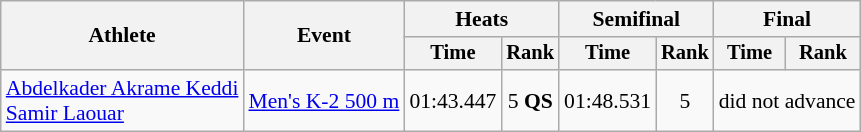<table class="wikitable" style="font-size:90%">
<tr>
<th rowspan=2>Athlete</th>
<th rowspan=2>Event</th>
<th colspan=2>Heats</th>
<th colspan=2>Semifinal</th>
<th colspan=2>Final</th>
</tr>
<tr style="font-size:95%">
<th>Time</th>
<th>Rank</th>
<th>Time</th>
<th>Rank</th>
<th>Time</th>
<th>Rank</th>
</tr>
<tr align=center>
<td align=left><a href='#'>Abdelkader Akrame Keddi</a><br><a href='#'>Samir Laouar</a></td>
<td align=left><a href='#'>Men's K-2 500 m</a></td>
<td>01:43.447</td>
<td>5 <strong>QS</strong></td>
<td>01:48.531</td>
<td>5</td>
<td colspan=2>did not advance</td>
</tr>
</table>
